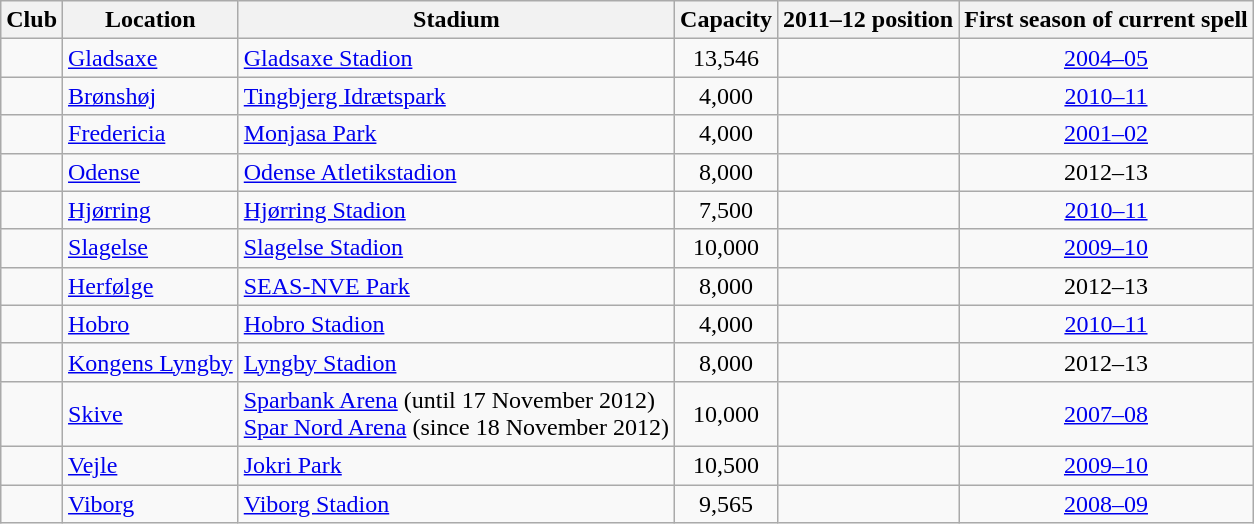<table class="wikitable sortable">
<tr>
<th>Club</th>
<th>Location</th>
<th>Stadium</th>
<th>Capacity</th>
<th>2011–12 position</th>
<th>First season of current spell</th>
</tr>
<tr>
<td></td>
<td><a href='#'>Gladsaxe</a></td>
<td><a href='#'>Gladsaxe Stadion</a></td>
<td align="center">13,546</td>
<td></td>
<td align="center"><a href='#'>2004–05</a></td>
</tr>
<tr>
<td></td>
<td><a href='#'>Brønshøj</a></td>
<td><a href='#'>Tingbjerg Idrætspark</a></td>
<td align="center">4,000</td>
<td></td>
<td align="center"><a href='#'>2010–11</a></td>
</tr>
<tr>
<td></td>
<td><a href='#'>Fredericia</a></td>
<td><a href='#'>Monjasa Park</a></td>
<td align="center">4,000</td>
<td></td>
<td align="center"><a href='#'>2001–02</a></td>
</tr>
<tr>
<td></td>
<td><a href='#'>Odense</a></td>
<td><a href='#'>Odense Atletikstadion</a></td>
<td align="center">8,000</td>
<td></td>
<td align="center">2012–13</td>
</tr>
<tr>
<td></td>
<td><a href='#'>Hjørring</a></td>
<td><a href='#'>Hjørring Stadion</a></td>
<td align="center">7,500</td>
<td></td>
<td align="center"><a href='#'>2010–11</a></td>
</tr>
<tr>
<td></td>
<td><a href='#'>Slagelse</a></td>
<td><a href='#'>Slagelse Stadion</a></td>
<td align="center">10,000</td>
<td></td>
<td align="center"><a href='#'>2009–10</a></td>
</tr>
<tr>
<td></td>
<td><a href='#'>Herfølge</a></td>
<td><a href='#'>SEAS-NVE Park</a></td>
<td align="center">8,000</td>
<td></td>
<td align="center">2012–13</td>
</tr>
<tr>
<td></td>
<td><a href='#'>Hobro</a></td>
<td><a href='#'>Hobro Stadion</a></td>
<td align="center">4,000</td>
<td></td>
<td align="center"><a href='#'>2010–11</a></td>
</tr>
<tr>
<td></td>
<td><a href='#'>Kongens Lyngby</a></td>
<td><a href='#'>Lyngby Stadion</a></td>
<td align="center">8,000</td>
<td></td>
<td align="center">2012–13</td>
</tr>
<tr>
<td></td>
<td><a href='#'>Skive</a></td>
<td><a href='#'>Sparbank Arena</a> (until 17 November 2012)<br><a href='#'>Spar Nord Arena</a> (since 18 November 2012)</td>
<td align="center">10,000</td>
<td></td>
<td align="center"><a href='#'>2007–08</a></td>
</tr>
<tr>
<td></td>
<td><a href='#'>Vejle</a></td>
<td><a href='#'>Jokri Park</a></td>
<td align="center">10,500</td>
<td></td>
<td align="center"><a href='#'>2009–10</a></td>
</tr>
<tr>
<td></td>
<td><a href='#'>Viborg</a></td>
<td><a href='#'>Viborg Stadion</a></td>
<td align="center">9,565</td>
<td></td>
<td align="center"><a href='#'>2008–09</a></td>
</tr>
</table>
